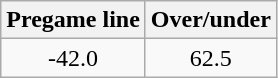<table class="wikitable" style="margin-left: auto; margin-right: auto; border: none; display: inline-table;">
<tr align="center">
<th style=>Pregame line</th>
<th style=>Over/under</th>
</tr>
<tr align="center">
<td>-42.0</td>
<td>62.5</td>
</tr>
</table>
